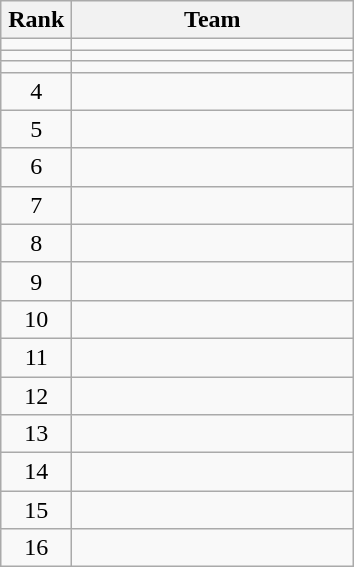<table class="wikitable" style="text-align: center;">
<tr>
<th width=40>Rank</th>
<th width=180>Team</th>
</tr>
<tr>
<td></td>
<td align=left></td>
</tr>
<tr>
<td></td>
<td align=left></td>
</tr>
<tr>
<td></td>
<td align=left></td>
</tr>
<tr>
<td>4</td>
<td align=left></td>
</tr>
<tr>
<td>5</td>
<td align=left></td>
</tr>
<tr>
<td>6</td>
<td align=left></td>
</tr>
<tr>
<td>7</td>
<td align=left></td>
</tr>
<tr>
<td>8</td>
<td align=left></td>
</tr>
<tr>
<td>9</td>
<td align=left></td>
</tr>
<tr>
<td>10</td>
<td align=left></td>
</tr>
<tr>
<td>11</td>
<td align=left></td>
</tr>
<tr>
<td>12</td>
<td align=left></td>
</tr>
<tr>
<td>13</td>
<td align=left></td>
</tr>
<tr>
<td>14</td>
<td align=left></td>
</tr>
<tr>
<td>15</td>
<td align=left></td>
</tr>
<tr>
<td>16</td>
<td align=left></td>
</tr>
</table>
